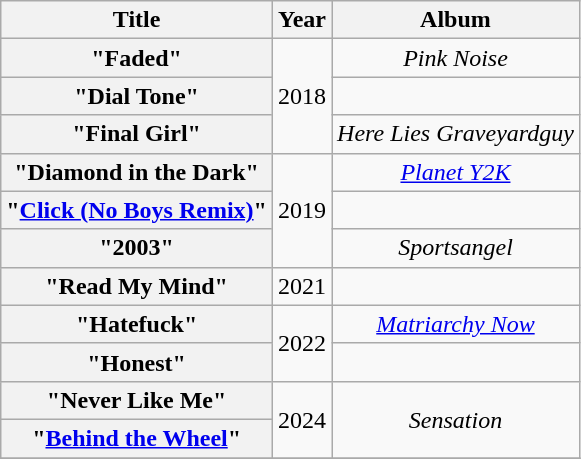<table class="wikitable plainrowheaders" style="text-align:center">
<tr>
<th scope="col">Title</th>
<th scope="col">Year</th>
<th scope="col">Album</th>
</tr>
<tr>
<th scope="row">"Faded"<br></th>
<td rowspan="3">2018</td>
<td><em>Pink Noise</em></td>
</tr>
<tr>
<th scope="row">"Dial Tone"<br></th>
<td></td>
</tr>
<tr>
<th scope="row">"Final Girl"<br></th>
<td><em>Here Lies Graveyardguy</em></td>
</tr>
<tr>
<th scope="row">"Diamond in the Dark"<br></th>
<td rowspan="3">2019</td>
<td><em><a href='#'>Planet Y2K</a></em></td>
</tr>
<tr>
<th scope="row">"<a href='#'>Click (No Boys Remix)</a>"<br></th>
<td></td>
</tr>
<tr>
<th scope="row">"2003"<br></th>
<td><em>Sportsangel</em></td>
</tr>
<tr>
<th scope="row">"Read My Mind"<br></th>
<td>2021</td>
<td></td>
</tr>
<tr>
<th scope="row">"Hatefuck"<br></th>
<td rowspan="2">2022</td>
<td><em><a href='#'>Matriarchy Now</a></em></td>
</tr>
<tr>
<th scope="row">"Honest"<br></th>
<td></td>
</tr>
<tr>
<th scope="row">"Never Like Me"<br></th>
<td rowspan="2">2024</td>
<td rowspan="2"><em>Sensation</em></td>
</tr>
<tr>
<th scope="row">"<a href='#'>Behind the Wheel</a>"<br></th>
</tr>
<tr>
</tr>
</table>
